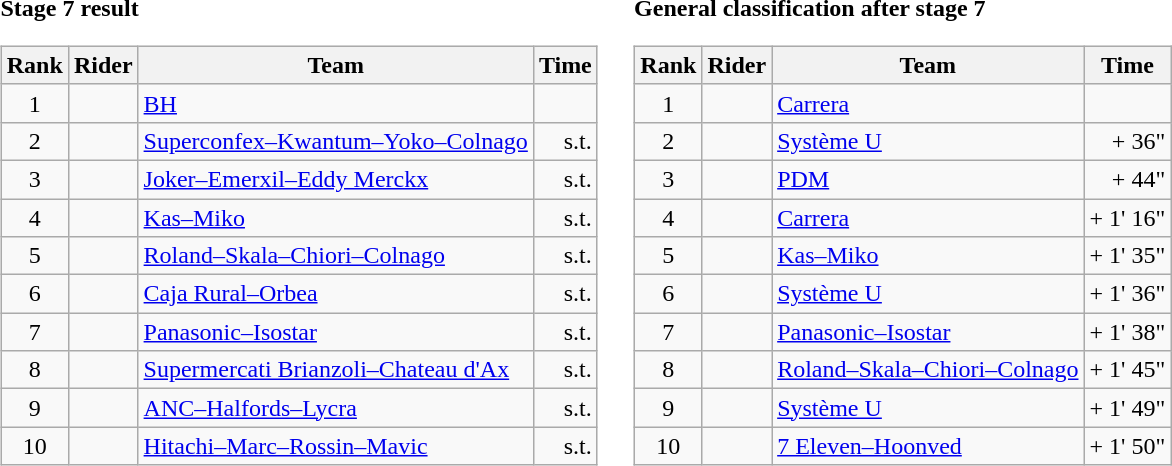<table>
<tr>
<td><strong>Stage 7 result</strong><br><table class="wikitable">
<tr>
<th scope="col">Rank</th>
<th scope="col">Rider</th>
<th scope="col">Team</th>
<th scope="col">Time</th>
</tr>
<tr>
<td style="text-align:center;">1</td>
<td></td>
<td><a href='#'>BH</a></td>
<td style="text-align:right;"></td>
</tr>
<tr>
<td style="text-align:center;">2</td>
<td></td>
<td><a href='#'>Superconfex–Kwantum–Yoko–Colnago</a></td>
<td style="text-align:right;">s.t.</td>
</tr>
<tr>
<td style="text-align:center;">3</td>
<td></td>
<td><a href='#'>Joker–Emerxil–Eddy Merckx</a></td>
<td style="text-align:right;">s.t.</td>
</tr>
<tr>
<td style="text-align:center;">4</td>
<td></td>
<td><a href='#'>Kas–Miko</a></td>
<td style="text-align:right;">s.t.</td>
</tr>
<tr>
<td style="text-align:center;">5</td>
<td></td>
<td><a href='#'>Roland–Skala–Chiori–Colnago</a></td>
<td style="text-align:right;">s.t.</td>
</tr>
<tr>
<td style="text-align:center;">6</td>
<td></td>
<td><a href='#'>Caja Rural–Orbea</a></td>
<td style="text-align:right;">s.t.</td>
</tr>
<tr>
<td style="text-align:center;">7</td>
<td></td>
<td><a href='#'>Panasonic–Isostar</a></td>
<td style="text-align:right;">s.t.</td>
</tr>
<tr>
<td style="text-align:center;">8</td>
<td></td>
<td><a href='#'>Supermercati Brianzoli–Chateau d'Ax</a></td>
<td style="text-align:right;">s.t.</td>
</tr>
<tr>
<td style="text-align:center;">9</td>
<td></td>
<td><a href='#'>ANC–Halfords–Lycra</a></td>
<td style="text-align:right;">s.t.</td>
</tr>
<tr>
<td style="text-align:center;">10</td>
<td></td>
<td><a href='#'>Hitachi–Marc–Rossin–Mavic</a></td>
<td style="text-align:right;">s.t.</td>
</tr>
</table>
</td>
<td></td>
<td><strong>General classification after stage 7</strong><br><table class="wikitable">
<tr>
<th scope="col">Rank</th>
<th scope="col">Rider</th>
<th scope="col">Team</th>
<th scope="col">Time</th>
</tr>
<tr>
<td style="text-align:center;">1</td>
<td> </td>
<td><a href='#'>Carrera</a></td>
<td style="text-align:right;"></td>
</tr>
<tr>
<td style="text-align:center;">2</td>
<td></td>
<td><a href='#'>Système U</a></td>
<td style="text-align:right;">+ 36"</td>
</tr>
<tr>
<td style="text-align:center;">3</td>
<td></td>
<td><a href='#'>PDM</a></td>
<td style="text-align:right;">+ 44"</td>
</tr>
<tr>
<td style="text-align:center;">4</td>
<td></td>
<td><a href='#'>Carrera</a></td>
<td style="text-align:right;">+ 1' 16"</td>
</tr>
<tr>
<td style="text-align:center;">5</td>
<td></td>
<td><a href='#'>Kas–Miko</a></td>
<td style="text-align:right;">+ 1' 35"</td>
</tr>
<tr>
<td style="text-align:center;">6</td>
<td></td>
<td><a href='#'>Système U</a></td>
<td style="text-align:right;">+ 1' 36"</td>
</tr>
<tr>
<td style="text-align:center;">7</td>
<td></td>
<td><a href='#'>Panasonic–Isostar</a></td>
<td style="text-align:right;">+ 1' 38"</td>
</tr>
<tr>
<td style="text-align:center;">8</td>
<td></td>
<td><a href='#'>Roland–Skala–Chiori–Colnago</a></td>
<td style="text-align:right;">+ 1' 45"</td>
</tr>
<tr>
<td style="text-align:center;">9</td>
<td></td>
<td><a href='#'>Système U</a></td>
<td style="text-align:right;">+ 1' 49"</td>
</tr>
<tr>
<td style="text-align:center;">10</td>
<td></td>
<td><a href='#'>7 Eleven–Hoonved</a></td>
<td style="text-align:right;">+ 1' 50"</td>
</tr>
</table>
</td>
</tr>
</table>
